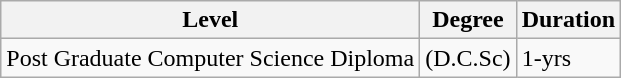<table class="wikitable">
<tr>
<th>Level</th>
<th>Degree</th>
<th>Duration</th>
</tr>
<tr>
<td>Post Graduate Computer Science Diploma</td>
<td>(D.C.Sc)</td>
<td>1-yrs</td>
</tr>
</table>
